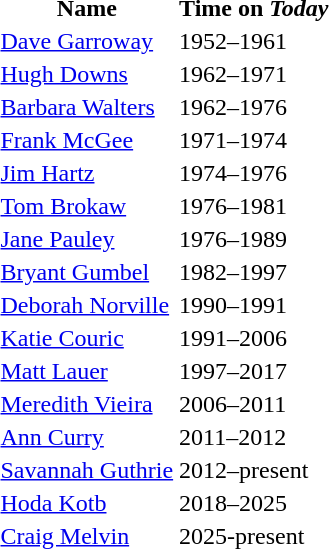<table wikitable>
<tr>
<th>Name</th>
<th>Time on <em>Today</em></th>
</tr>
<tr>
<td><a href='#'>Dave Garroway</a></td>
<td>1952–1961</td>
</tr>
<tr>
<td><a href='#'>Hugh Downs</a></td>
<td>1962–1971</td>
</tr>
<tr>
<td><a href='#'>Barbara Walters</a></td>
<td>1962–1976</td>
</tr>
<tr>
<td><a href='#'>Frank McGee</a></td>
<td>1971–1974</td>
</tr>
<tr>
<td><a href='#'>Jim Hartz</a></td>
<td>1974–1976</td>
</tr>
<tr>
<td><a href='#'>Tom Brokaw</a></td>
<td>1976–1981</td>
</tr>
<tr>
<td><a href='#'>Jane Pauley</a></td>
<td>1976–1989</td>
</tr>
<tr>
<td><a href='#'>Bryant Gumbel</a></td>
<td>1982–1997</td>
</tr>
<tr>
<td><a href='#'>Deborah Norville</a></td>
<td>1990–1991</td>
</tr>
<tr>
<td><a href='#'>Katie Couric</a></td>
<td>1991–2006</td>
</tr>
<tr>
<td><a href='#'>Matt Lauer</a></td>
<td>1997–2017</td>
</tr>
<tr>
<td><a href='#'>Meredith Vieira</a></td>
<td>2006–2011</td>
</tr>
<tr>
<td><a href='#'>Ann Curry</a></td>
<td>2011–2012</td>
</tr>
<tr>
<td><a href='#'>Savannah Guthrie</a></td>
<td>2012–present</td>
</tr>
<tr>
<td><a href='#'>Hoda Kotb</a></td>
<td>2018–2025</td>
</tr>
<tr>
<td><a href='#'>Craig Melvin</a></td>
<td>2025-present</td>
</tr>
</table>
